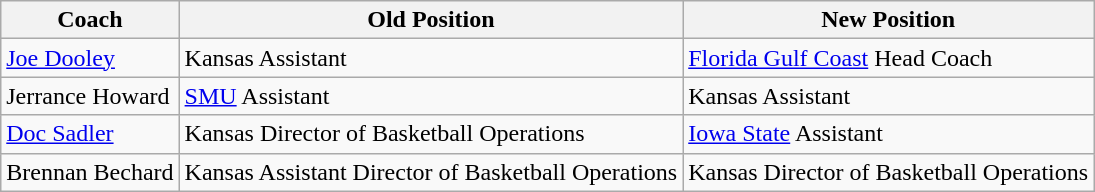<table class="wikitable">
<tr>
<th>Coach</th>
<th>Old Position</th>
<th>New Position</th>
</tr>
<tr>
<td><a href='#'>Joe Dooley</a></td>
<td>Kansas Assistant</td>
<td><a href='#'>Florida Gulf Coast</a> Head Coach</td>
</tr>
<tr>
<td>Jerrance Howard</td>
<td><a href='#'>SMU</a> Assistant</td>
<td>Kansas Assistant</td>
</tr>
<tr>
<td><a href='#'>Doc Sadler</a></td>
<td>Kansas Director of Basketball Operations</td>
<td><a href='#'>Iowa State</a> Assistant</td>
</tr>
<tr>
<td>Brennan Bechard</td>
<td>Kansas Assistant Director of Basketball Operations</td>
<td>Kansas Director of Basketball Operations</td>
</tr>
</table>
